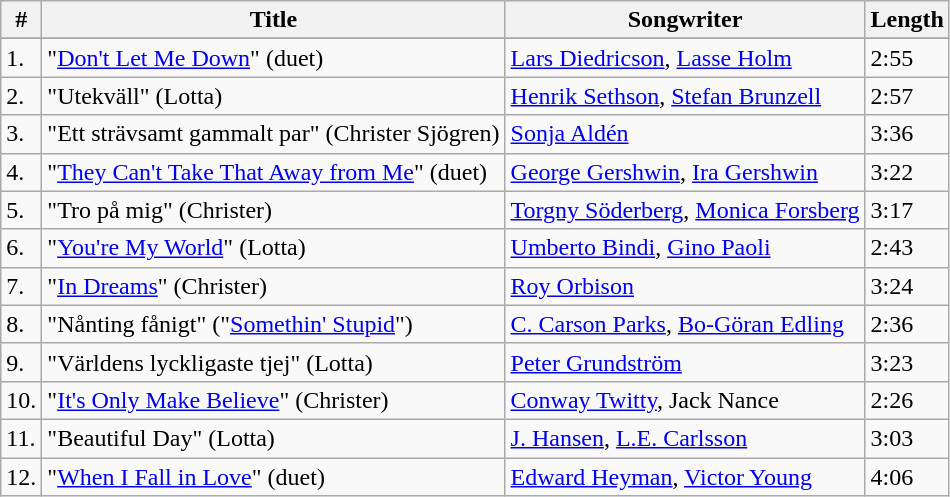<table class="wikitable">
<tr>
<th>#</th>
<th>Title</th>
<th>Songwriter</th>
<th>Length</th>
</tr>
<tr bgcolor="#ebf5ff">
</tr>
<tr>
<td>1.</td>
<td>"<a href='#'>Don't Let Me Down</a>" (duet)</td>
<td><a href='#'>Lars Diedricson</a>, <a href='#'>Lasse Holm</a></td>
<td>2:55</td>
</tr>
<tr>
<td>2.</td>
<td>"Utekväll" (Lotta)</td>
<td><a href='#'>Henrik Sethson</a>, <a href='#'>Stefan Brunzell</a></td>
<td>2:57</td>
</tr>
<tr>
<td>3.</td>
<td>"Ett strävsamt gammalt par" (Christer Sjögren)</td>
<td><a href='#'>Sonja Aldén</a></td>
<td>3:36</td>
</tr>
<tr>
<td>4.</td>
<td>"<a href='#'>They Can't Take That Away from Me</a>" (duet)</td>
<td><a href='#'>George Gershwin</a>, <a href='#'>Ira Gershwin</a></td>
<td>3:22</td>
</tr>
<tr>
<td>5.</td>
<td>"Tro på mig" (Christer)</td>
<td><a href='#'>Torgny Söderberg</a>, <a href='#'>Monica Forsberg</a></td>
<td>3:17</td>
</tr>
<tr>
<td>6.</td>
<td>"<a href='#'>You're My World</a>" (Lotta)</td>
<td><a href='#'>Umberto Bindi</a>, <a href='#'>Gino Paoli</a></td>
<td>2:43</td>
</tr>
<tr>
<td>7.</td>
<td>"<a href='#'>In Dreams</a>" (Christer)</td>
<td><a href='#'>Roy Orbison</a></td>
<td>3:24</td>
</tr>
<tr>
<td>8.</td>
<td>"Nånting fånigt" ("<a href='#'>Somethin' Stupid</a>")</td>
<td><a href='#'>C. Carson Parks</a>, <a href='#'>Bo-Göran Edling</a></td>
<td>2:36</td>
</tr>
<tr>
<td>9.</td>
<td>"Världens lyckligaste tjej" (Lotta)</td>
<td><a href='#'>Peter Grundström</a></td>
<td>3:23</td>
</tr>
<tr>
<td>10.</td>
<td>"<a href='#'>It's Only Make Believe</a>" (Christer)</td>
<td><a href='#'>Conway Twitty</a>, Jack Nance</td>
<td>2:26</td>
</tr>
<tr>
<td>11.</td>
<td>"Beautiful Day" (Lotta)</td>
<td><a href='#'>J. Hansen</a>, <a href='#'>L.E. Carlsson</a></td>
<td>3:03</td>
</tr>
<tr>
<td>12.</td>
<td>"<a href='#'>When I Fall in Love</a>" (duet)</td>
<td><a href='#'>Edward Heyman</a>, <a href='#'>Victor Young</a></td>
<td>4:06</td>
</tr>
</table>
